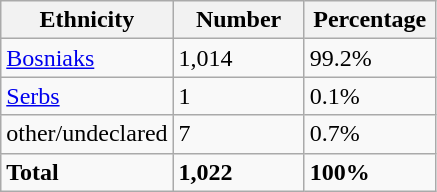<table class="wikitable">
<tr>
<th width="100px">Ethnicity</th>
<th width="80px">Number</th>
<th width="80px">Percentage</th>
</tr>
<tr>
<td><a href='#'>Bosniaks</a></td>
<td>1,014</td>
<td>99.2%</td>
</tr>
<tr>
<td><a href='#'>Serbs</a></td>
<td>1</td>
<td>0.1%</td>
</tr>
<tr>
<td>other/undeclared</td>
<td>7</td>
<td>0.7%</td>
</tr>
<tr>
<td><strong>Total</strong></td>
<td><strong>1,022</strong></td>
<td><strong>100%</strong></td>
</tr>
</table>
